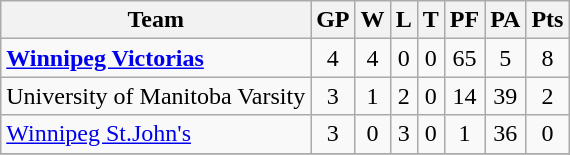<table class="wikitable">
<tr>
<th>Team</th>
<th>GP</th>
<th>W</th>
<th>L</th>
<th>T</th>
<th>PF</th>
<th>PA</th>
<th>Pts</th>
</tr>
<tr align="center">
<td align="left"><strong><a href='#'>Winnipeg Victorias</a></strong></td>
<td>4</td>
<td>4</td>
<td>0</td>
<td>0</td>
<td>65</td>
<td>5</td>
<td>8</td>
</tr>
<tr align="center">
<td align="left">University of Manitoba Varsity</td>
<td>3</td>
<td>1</td>
<td>2</td>
<td>0</td>
<td>14</td>
<td>39</td>
<td>2</td>
</tr>
<tr align="center">
<td align="left"><a href='#'>Winnipeg St.John's</a></td>
<td>3</td>
<td>0</td>
<td>3</td>
<td>0</td>
<td>1</td>
<td>36</td>
<td>0</td>
</tr>
<tr align="center">
</tr>
</table>
